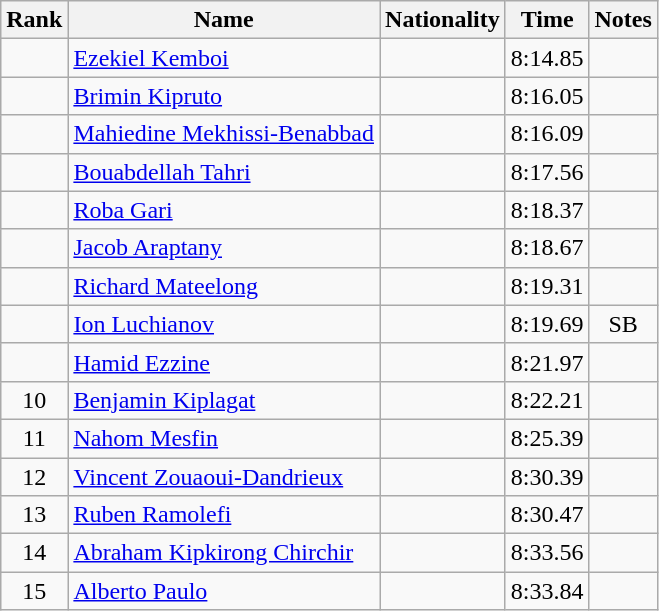<table class="wikitable sortable" style="text-align:center">
<tr>
<th>Rank</th>
<th>Name</th>
<th>Nationality</th>
<th>Time</th>
<th>Notes</th>
</tr>
<tr>
<td></td>
<td align=left><a href='#'>Ezekiel Kemboi</a></td>
<td align=left></td>
<td>8:14.85</td>
<td></td>
</tr>
<tr>
<td></td>
<td align=left><a href='#'>Brimin Kipruto</a></td>
<td align=left></td>
<td>8:16.05</td>
<td></td>
</tr>
<tr>
<td></td>
<td align=left><a href='#'>Mahiedine Mekhissi-Benabbad</a></td>
<td align=left></td>
<td>8:16.09</td>
<td></td>
</tr>
<tr>
<td></td>
<td align=left><a href='#'>Bouabdellah Tahri</a></td>
<td align=left></td>
<td>8:17.56</td>
<td></td>
</tr>
<tr>
<td></td>
<td align=left><a href='#'>Roba Gari</a></td>
<td align=left></td>
<td>8:18.37</td>
<td></td>
</tr>
<tr>
<td></td>
<td align=left><a href='#'>Jacob Araptany</a></td>
<td align=left></td>
<td>8:18.67</td>
<td></td>
</tr>
<tr>
<td></td>
<td align=left><a href='#'>Richard Mateelong</a></td>
<td align=left></td>
<td>8:19.31</td>
<td></td>
</tr>
<tr>
<td></td>
<td align=left><a href='#'>Ion Luchianov</a></td>
<td align=left></td>
<td>8:19.69</td>
<td>SB</td>
</tr>
<tr>
<td></td>
<td align=left><a href='#'>Hamid Ezzine</a></td>
<td align=left></td>
<td>8:21.97</td>
<td></td>
</tr>
<tr>
<td>10</td>
<td align=left><a href='#'>Benjamin Kiplagat</a></td>
<td align=left></td>
<td>8:22.21</td>
<td></td>
</tr>
<tr>
<td>11</td>
<td align=left><a href='#'>Nahom Mesfin</a></td>
<td align=left></td>
<td>8:25.39</td>
<td></td>
</tr>
<tr>
<td>12</td>
<td align=left><a href='#'>Vincent Zouaoui-Dandrieux</a></td>
<td align=left></td>
<td>8:30.39</td>
<td></td>
</tr>
<tr>
<td>13</td>
<td align=left><a href='#'>Ruben Ramolefi</a></td>
<td align=left></td>
<td>8:30.47</td>
<td></td>
</tr>
<tr>
<td>14</td>
<td align=left><a href='#'>Abraham Kipkirong Chirchir</a></td>
<td align=left></td>
<td>8:33.56</td>
<td></td>
</tr>
<tr>
<td>15</td>
<td align=left><a href='#'>Alberto Paulo</a></td>
<td align=left></td>
<td>8:33.84</td>
<td></td>
</tr>
</table>
